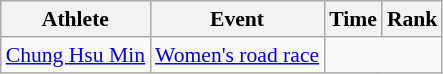<table class="wikitable" style="font-size:90%">
<tr>
<th>Athlete</th>
<th>Event</th>
<th>Time</th>
<th>Rank</th>
</tr>
<tr align=center>
<td align=left><a href='#'>Chung Hsu Min</a></td>
<td align=left><a href='#'>Women's road race</a></td>
<td colspan=2></td>
</tr>
</table>
